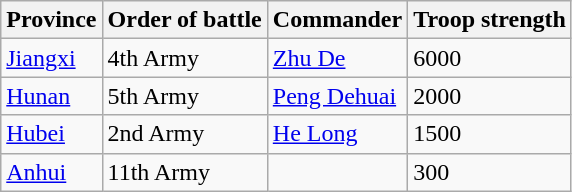<table class="wikitable mw-collapsible autocollapse">
<tr>
<th>Province</th>
<th>Order of battle</th>
<th>Commander</th>
<th>Troop strength</th>
</tr>
<tr>
<td rowspan="1"><a href='#'>Jiangxi</a></td>
<td>4th Army</td>
<td><a href='#'>Zhu De</a></td>
<td>6000</td>
</tr>
<tr>
<td rowspan="1"><a href='#'>Hunan</a></td>
<td>5th Army</td>
<td><a href='#'>Peng Dehuai</a></td>
<td>2000</td>
</tr>
<tr>
<td rowspan="1"><a href='#'>Hubei</a></td>
<td>2nd Army</td>
<td><a href='#'>He Long</a></td>
<td>1500</td>
</tr>
<tr>
<td rowspan="1"><a href='#'>Anhui</a></td>
<td>11th Army</td>
<td></td>
<td>300</td>
</tr>
</table>
